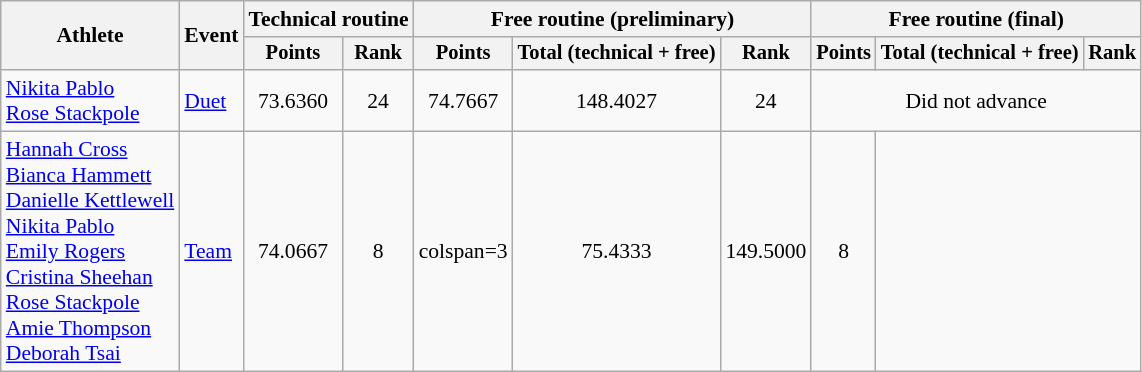<table class="wikitable" style="font-size:90%">
<tr>
<th rowspan="2">Athlete</th>
<th rowspan="2">Event</th>
<th colspan=2>Technical routine</th>
<th colspan=3>Free routine (preliminary)</th>
<th colspan=3>Free routine (final)</th>
</tr>
<tr style="font-size:95%">
<th>Points</th>
<th>Rank</th>
<th>Points</th>
<th>Total (technical + free)</th>
<th>Rank</th>
<th>Points</th>
<th>Total (technical + free)</th>
<th>Rank</th>
</tr>
<tr align=center>
<td align=left><a href='#'>Nikita Pablo</a><br><a href='#'>Rose Stackpole</a></td>
<td align=left><a href='#'>Duet</a></td>
<td>73.6360</td>
<td>24</td>
<td>74.7667</td>
<td>148.4027</td>
<td>24</td>
<td colspan=3>Did not advance</td>
</tr>
<tr align=center>
<td align=left><a href='#'>Hannah Cross</a><br><a href='#'>Bianca Hammett</a><br><a href='#'>Danielle Kettlewell</a><br><a href='#'>Nikita Pablo</a><br><a href='#'>Emily Rogers</a><br><a href='#'>Cristina Sheehan</a><br><a href='#'>Rose Stackpole</a><br><a href='#'>Amie Thompson</a><br><a href='#'>Deborah Tsai</a></td>
<td align=left><a href='#'>Team</a></td>
<td>74.0667</td>
<td>8</td>
<td>colspan=3 </td>
<td>75.4333</td>
<td>149.5000</td>
<td>8</td>
</tr>
</table>
